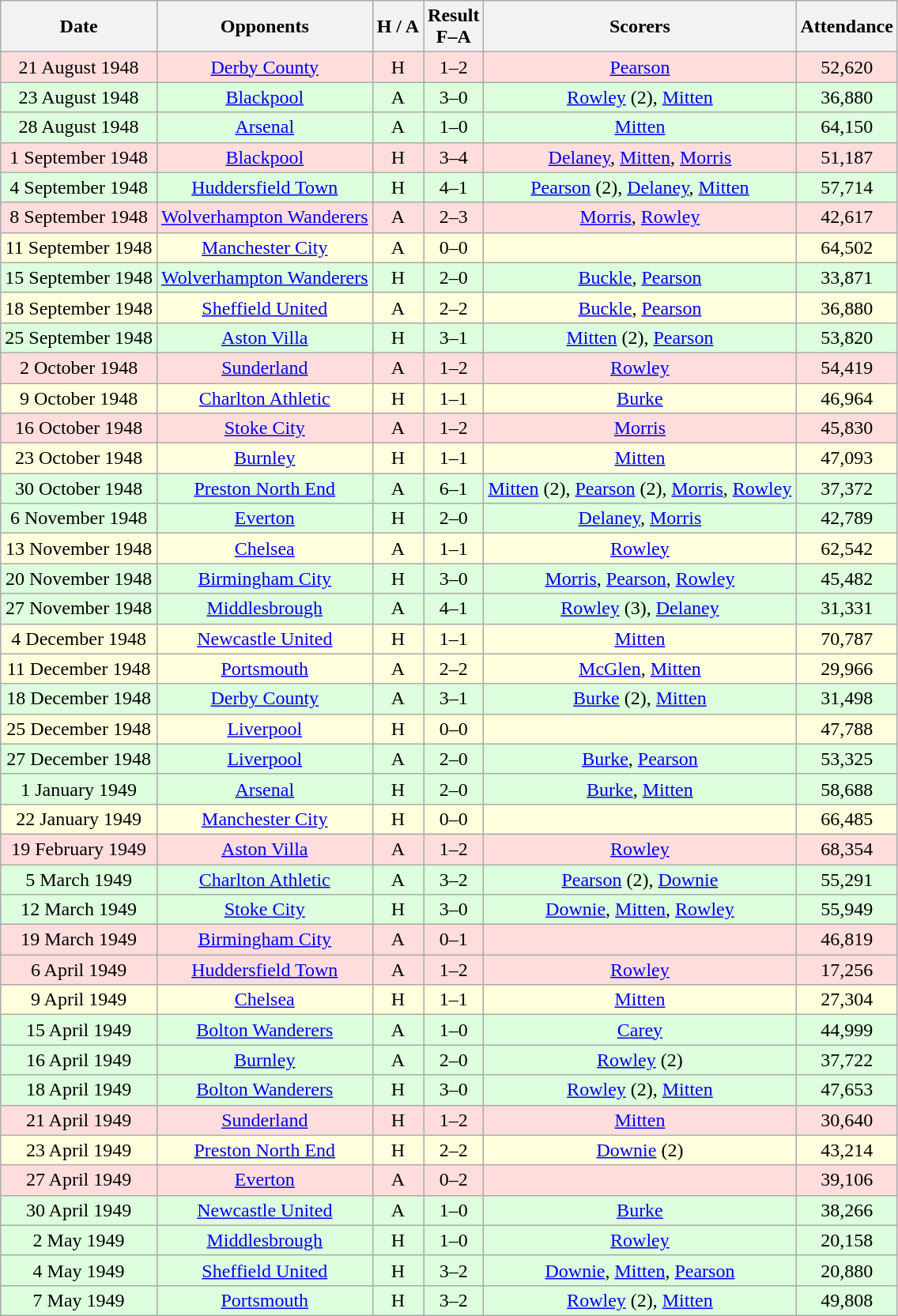<table class="wikitable" style="text-align:center">
<tr>
<th>Date</th>
<th>Opponents</th>
<th>H / A</th>
<th>Result<br>F–A</th>
<th>Scorers</th>
<th>Attendance</th>
</tr>
<tr bgcolor="#ffdddd">
<td>21 August 1948</td>
<td><a href='#'>Derby County</a></td>
<td>H</td>
<td>1–2</td>
<td><a href='#'>Pearson</a></td>
<td>52,620</td>
</tr>
<tr bgcolor="#ddffdd">
<td>23 August 1948</td>
<td><a href='#'>Blackpool</a></td>
<td>A</td>
<td>3–0</td>
<td><a href='#'>Rowley</a> (2), <a href='#'>Mitten</a></td>
<td>36,880</td>
</tr>
<tr bgcolor="#ddffdd">
<td>28 August 1948</td>
<td><a href='#'>Arsenal</a></td>
<td>A</td>
<td>1–0</td>
<td><a href='#'>Mitten</a></td>
<td>64,150</td>
</tr>
<tr bgcolor="#ffdddd">
<td>1 September 1948</td>
<td><a href='#'>Blackpool</a></td>
<td>H</td>
<td>3–4</td>
<td><a href='#'>Delaney</a>, <a href='#'>Mitten</a>, <a href='#'>Morris</a></td>
<td>51,187</td>
</tr>
<tr bgcolor="#ddffdd">
<td>4 September 1948</td>
<td><a href='#'>Huddersfield Town</a></td>
<td>H</td>
<td>4–1</td>
<td><a href='#'>Pearson</a> (2), <a href='#'>Delaney</a>, <a href='#'>Mitten</a></td>
<td>57,714</td>
</tr>
<tr bgcolor="#ffdddd">
<td>8 September 1948</td>
<td><a href='#'>Wolverhampton Wanderers</a></td>
<td>A</td>
<td>2–3</td>
<td><a href='#'>Morris</a>, <a href='#'>Rowley</a></td>
<td>42,617</td>
</tr>
<tr bgcolor="#ffffdd">
<td>11 September 1948</td>
<td><a href='#'>Manchester City</a></td>
<td>A</td>
<td>0–0</td>
<td></td>
<td>64,502</td>
</tr>
<tr bgcolor="#ddffdd">
<td>15 September 1948</td>
<td><a href='#'>Wolverhampton Wanderers</a></td>
<td>H</td>
<td>2–0</td>
<td><a href='#'>Buckle</a>, <a href='#'>Pearson</a></td>
<td>33,871</td>
</tr>
<tr bgcolor="#ffffdd">
<td>18 September 1948</td>
<td><a href='#'>Sheffield United</a></td>
<td>A</td>
<td>2–2</td>
<td><a href='#'>Buckle</a>, <a href='#'>Pearson</a></td>
<td>36,880</td>
</tr>
<tr bgcolor="#ddffdd">
<td>25 September 1948</td>
<td><a href='#'>Aston Villa</a></td>
<td>H</td>
<td>3–1</td>
<td><a href='#'>Mitten</a> (2), <a href='#'>Pearson</a></td>
<td>53,820</td>
</tr>
<tr bgcolor="#ffdddd">
<td>2 October 1948</td>
<td><a href='#'>Sunderland</a></td>
<td>A</td>
<td>1–2</td>
<td><a href='#'>Rowley</a></td>
<td>54,419</td>
</tr>
<tr bgcolor="#ffffdd">
<td>9 October 1948</td>
<td><a href='#'>Charlton Athletic</a></td>
<td>H</td>
<td>1–1</td>
<td><a href='#'>Burke</a></td>
<td>46,964</td>
</tr>
<tr bgcolor="#ffdddd">
<td>16 October 1948</td>
<td><a href='#'>Stoke City</a></td>
<td>A</td>
<td>1–2</td>
<td><a href='#'>Morris</a></td>
<td>45,830</td>
</tr>
<tr bgcolor="#ffffdd">
<td>23 October 1948</td>
<td><a href='#'>Burnley</a></td>
<td>H</td>
<td>1–1</td>
<td><a href='#'>Mitten</a></td>
<td>47,093</td>
</tr>
<tr bgcolor="#ddffdd">
<td>30 October 1948</td>
<td><a href='#'>Preston North End</a></td>
<td>A</td>
<td>6–1</td>
<td><a href='#'>Mitten</a> (2), <a href='#'>Pearson</a> (2), <a href='#'>Morris</a>, <a href='#'>Rowley</a></td>
<td>37,372</td>
</tr>
<tr bgcolor="#ddffdd">
<td>6 November 1948</td>
<td><a href='#'>Everton</a></td>
<td>H</td>
<td>2–0</td>
<td><a href='#'>Delaney</a>, <a href='#'>Morris</a></td>
<td>42,789</td>
</tr>
<tr bgcolor="#ffffdd">
<td>13 November 1948</td>
<td><a href='#'>Chelsea</a></td>
<td>A</td>
<td>1–1</td>
<td><a href='#'>Rowley</a></td>
<td>62,542</td>
</tr>
<tr bgcolor="#ddffdd">
<td>20 November 1948</td>
<td><a href='#'>Birmingham City</a></td>
<td>H</td>
<td>3–0</td>
<td><a href='#'>Morris</a>, <a href='#'>Pearson</a>, <a href='#'>Rowley</a></td>
<td>45,482</td>
</tr>
<tr bgcolor="#ddffdd">
<td>27 November 1948</td>
<td><a href='#'>Middlesbrough</a></td>
<td>A</td>
<td>4–1</td>
<td><a href='#'>Rowley</a> (3), <a href='#'>Delaney</a></td>
<td>31,331</td>
</tr>
<tr bgcolor="#ffffdd">
<td>4 December 1948</td>
<td><a href='#'>Newcastle United</a></td>
<td>H</td>
<td>1–1</td>
<td><a href='#'>Mitten</a></td>
<td>70,787</td>
</tr>
<tr bgcolor="#ffffdd">
<td>11 December 1948</td>
<td><a href='#'>Portsmouth</a></td>
<td>A</td>
<td>2–2</td>
<td><a href='#'>McGlen</a>, <a href='#'>Mitten</a></td>
<td>29,966</td>
</tr>
<tr bgcolor="#ddffdd">
<td>18 December 1948</td>
<td><a href='#'>Derby County</a></td>
<td>A</td>
<td>3–1</td>
<td><a href='#'>Burke</a> (2), <a href='#'>Mitten</a></td>
<td>31,498</td>
</tr>
<tr bgcolor="#ffffdd">
<td>25 December 1948</td>
<td><a href='#'>Liverpool</a></td>
<td>H</td>
<td>0–0</td>
<td></td>
<td>47,788</td>
</tr>
<tr bgcolor="#ddffdd">
<td>27 December 1948</td>
<td><a href='#'>Liverpool</a></td>
<td>A</td>
<td>2–0</td>
<td><a href='#'>Burke</a>, <a href='#'>Pearson</a></td>
<td>53,325</td>
</tr>
<tr bgcolor="#ddffdd">
<td>1 January 1949</td>
<td><a href='#'>Arsenal</a></td>
<td>H</td>
<td>2–0</td>
<td><a href='#'>Burke</a>, <a href='#'>Mitten</a></td>
<td>58,688</td>
</tr>
<tr bgcolor="#ffffdd">
<td>22 January 1949</td>
<td><a href='#'>Manchester City</a></td>
<td>H</td>
<td>0–0</td>
<td></td>
<td>66,485</td>
</tr>
<tr bgcolor="#ffdddd">
<td>19 February 1949</td>
<td><a href='#'>Aston Villa</a></td>
<td>A</td>
<td>1–2</td>
<td><a href='#'>Rowley</a></td>
<td>68,354</td>
</tr>
<tr bgcolor="#ddffdd">
<td>5 March 1949</td>
<td><a href='#'>Charlton Athletic</a></td>
<td>A</td>
<td>3–2</td>
<td><a href='#'>Pearson</a> (2), <a href='#'>Downie</a></td>
<td>55,291</td>
</tr>
<tr bgcolor="#ddffdd">
<td>12 March 1949</td>
<td><a href='#'>Stoke City</a></td>
<td>H</td>
<td>3–0</td>
<td><a href='#'>Downie</a>, <a href='#'>Mitten</a>, <a href='#'>Rowley</a></td>
<td>55,949</td>
</tr>
<tr bgcolor="#ffdddd">
<td>19 March 1949</td>
<td><a href='#'>Birmingham City</a></td>
<td>A</td>
<td>0–1</td>
<td></td>
<td>46,819</td>
</tr>
<tr bgcolor="#ffdddd">
<td>6 April 1949</td>
<td><a href='#'>Huddersfield Town</a></td>
<td>A</td>
<td>1–2</td>
<td><a href='#'>Rowley</a></td>
<td>17,256</td>
</tr>
<tr bgcolor="#ffffdd">
<td>9 April 1949</td>
<td><a href='#'>Chelsea</a></td>
<td>H</td>
<td>1–1</td>
<td><a href='#'>Mitten</a></td>
<td>27,304</td>
</tr>
<tr bgcolor="#ddffdd">
<td>15 April 1949</td>
<td><a href='#'>Bolton Wanderers</a></td>
<td>A</td>
<td>1–0</td>
<td><a href='#'>Carey</a></td>
<td>44,999</td>
</tr>
<tr bgcolor="#ddffdd">
<td>16 April 1949</td>
<td><a href='#'>Burnley</a></td>
<td>A</td>
<td>2–0</td>
<td><a href='#'>Rowley</a> (2)</td>
<td>37,722</td>
</tr>
<tr bgcolor="#ddffdd">
<td>18 April 1949</td>
<td><a href='#'>Bolton Wanderers</a></td>
<td>H</td>
<td>3–0</td>
<td><a href='#'>Rowley</a> (2), <a href='#'>Mitten</a></td>
<td>47,653</td>
</tr>
<tr bgcolor="#ffdddd">
<td>21 April 1949</td>
<td><a href='#'>Sunderland</a></td>
<td>H</td>
<td>1–2</td>
<td><a href='#'>Mitten</a></td>
<td>30,640</td>
</tr>
<tr bgcolor="#ffffdd">
<td>23 April 1949</td>
<td><a href='#'>Preston North End</a></td>
<td>H</td>
<td>2–2</td>
<td><a href='#'>Downie</a> (2)</td>
<td>43,214</td>
</tr>
<tr bgcolor="#ffdddd">
<td>27 April 1949</td>
<td><a href='#'>Everton</a></td>
<td>A</td>
<td>0–2</td>
<td></td>
<td>39,106</td>
</tr>
<tr bgcolor="#ddffdd">
<td>30 April 1949</td>
<td><a href='#'>Newcastle United</a></td>
<td>A</td>
<td>1–0</td>
<td><a href='#'>Burke</a></td>
<td>38,266</td>
</tr>
<tr bgcolor="#ddffdd">
<td>2 May 1949</td>
<td><a href='#'>Middlesbrough</a></td>
<td>H</td>
<td>1–0</td>
<td><a href='#'>Rowley</a></td>
<td>20,158</td>
</tr>
<tr bgcolor="#ddffdd">
<td>4 May 1949</td>
<td><a href='#'>Sheffield United</a></td>
<td>H</td>
<td>3–2</td>
<td><a href='#'>Downie</a>, <a href='#'>Mitten</a>, <a href='#'>Pearson</a></td>
<td>20,880</td>
</tr>
<tr bgcolor="#ddffdd">
<td>7 May 1949</td>
<td><a href='#'>Portsmouth</a></td>
<td>H</td>
<td>3–2</td>
<td><a href='#'>Rowley</a> (2), <a href='#'>Mitten</a></td>
<td>49,808</td>
</tr>
</table>
